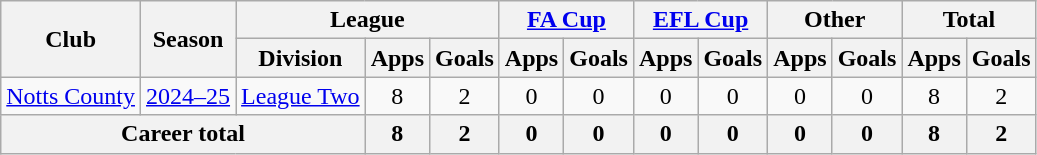<table class=wikitable style=text-align:center>
<tr>
<th rowspan=2>Club</th>
<th rowspan=2>Season</th>
<th colspan=3>League</th>
<th colspan=2><a href='#'>FA Cup</a></th>
<th colspan=2><a href='#'>EFL Cup</a></th>
<th colspan=2>Other</th>
<th colspan=2>Total</th>
</tr>
<tr>
<th>Division</th>
<th>Apps</th>
<th>Goals</th>
<th>Apps</th>
<th>Goals</th>
<th>Apps</th>
<th>Goals</th>
<th>Apps</th>
<th>Goals</th>
<th>Apps</th>
<th>Goals</th>
</tr>
<tr>
<td><a href='#'>Notts County</a></td>
<td><a href='#'>2024–25</a></td>
<td><a href='#'>League Two</a></td>
<td>8</td>
<td>2</td>
<td>0</td>
<td>0</td>
<td>0</td>
<td>0</td>
<td>0</td>
<td>0</td>
<td>8</td>
<td>2</td>
</tr>
<tr>
<th colspan=3>Career total</th>
<th>8</th>
<th>2</th>
<th>0</th>
<th>0</th>
<th>0</th>
<th>0</th>
<th>0</th>
<th>0</th>
<th>8</th>
<th>2</th>
</tr>
</table>
